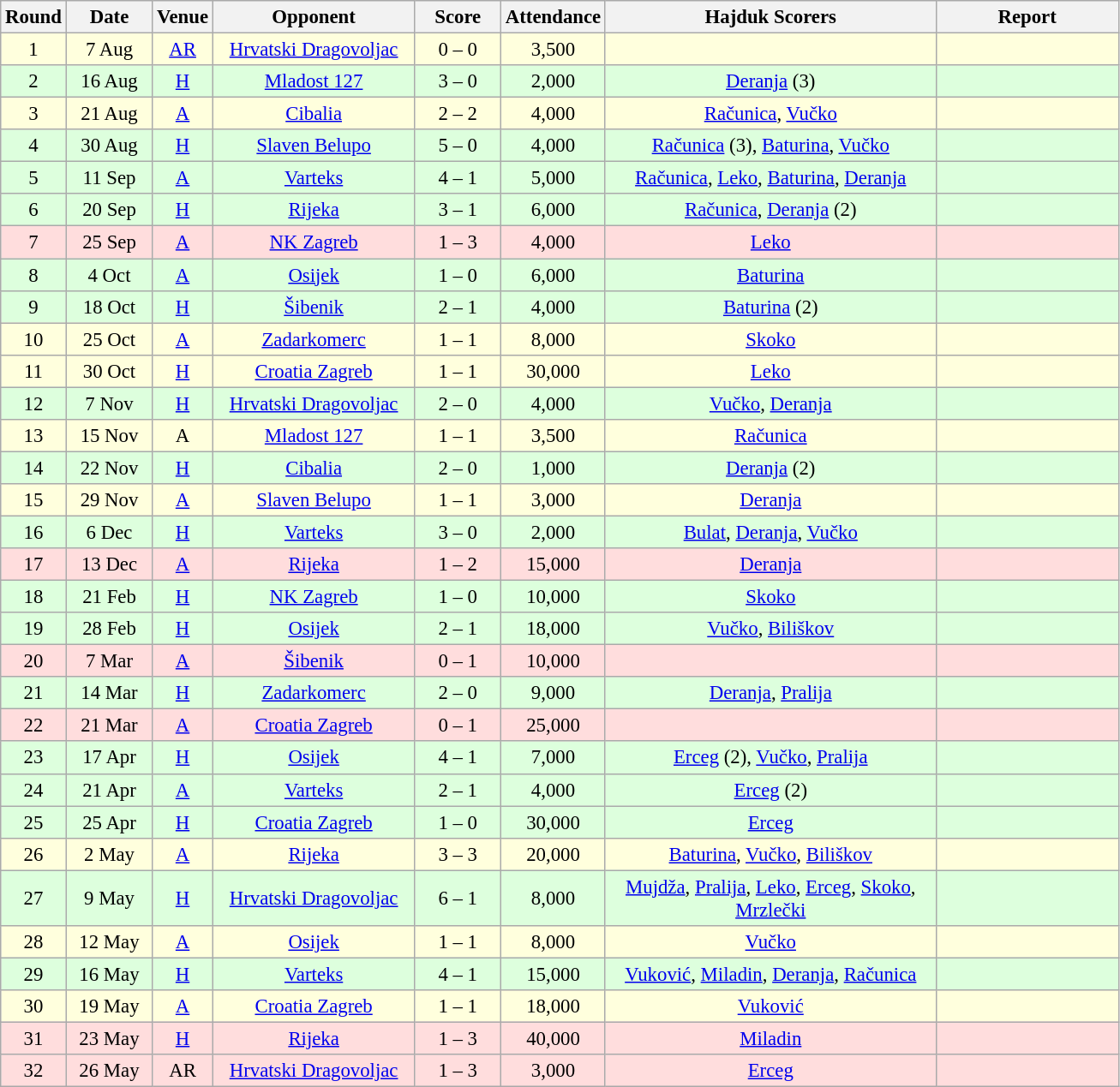<table class="wikitable sortable" style="text-align: center; font-size:95%;">
<tr>
<th width="30">Round</th>
<th width="60">Date</th>
<th width="20">Venue</th>
<th width="150">Opponent</th>
<th width="60">Score</th>
<th width="40">Attendance</th>
<th width="250">Hajduk Scorers</th>
<th width="135" class="unsortable">Report</th>
</tr>
<tr bgcolor="#ffffdd">
<td>1</td>
<td>7 Aug</td>
<td><a href='#'>AR</a></td>
<td><a href='#'>Hrvatski Dragovoljac</a></td>
<td>0 – 0</td>
<td>3,500</td>
<td></td>
<td></td>
</tr>
<tr bgcolor="#ddffdd">
<td>2</td>
<td>16 Aug</td>
<td><a href='#'>H</a></td>
<td><a href='#'>Mladost 127</a></td>
<td>3 – 0</td>
<td>2,000</td>
<td><a href='#'>Deranja</a> (3)</td>
<td></td>
</tr>
<tr bgcolor="#ffffdd">
<td>3</td>
<td>21 Aug</td>
<td><a href='#'>A</a></td>
<td><a href='#'>Cibalia</a></td>
<td>2 – 2</td>
<td>4,000</td>
<td><a href='#'>Računica</a>, <a href='#'>Vučko</a></td>
<td></td>
</tr>
<tr bgcolor="#ddffdd">
<td>4</td>
<td>30 Aug</td>
<td><a href='#'>H</a></td>
<td><a href='#'>Slaven Belupo</a></td>
<td>5 – 0</td>
<td>4,000</td>
<td><a href='#'>Računica</a> (3), <a href='#'>Baturina</a>, <a href='#'>Vučko</a></td>
<td></td>
</tr>
<tr bgcolor="#ddffdd">
<td>5</td>
<td>11 Sep</td>
<td><a href='#'>A</a></td>
<td><a href='#'>Varteks</a></td>
<td>4 – 1</td>
<td>5,000</td>
<td><a href='#'>Računica</a>, <a href='#'>Leko</a>, <a href='#'>Baturina</a>, <a href='#'>Deranja</a></td>
<td></td>
</tr>
<tr bgcolor="#ddffdd">
<td>6</td>
<td>20 Sep</td>
<td><a href='#'>H</a></td>
<td><a href='#'>Rijeka</a></td>
<td>3 – 1</td>
<td>6,000</td>
<td><a href='#'>Računica</a>, <a href='#'>Deranja</a> (2)</td>
<td></td>
</tr>
<tr bgcolor="#ffdddd">
<td>7</td>
<td>25 Sep</td>
<td><a href='#'>A</a></td>
<td><a href='#'>NK Zagreb</a></td>
<td>1 – 3</td>
<td>4,000</td>
<td><a href='#'>Leko</a></td>
<td></td>
</tr>
<tr bgcolor="#ddffdd">
<td>8</td>
<td>4 Oct</td>
<td><a href='#'>A</a></td>
<td><a href='#'>Osijek</a></td>
<td>1 – 0</td>
<td>6,000</td>
<td><a href='#'>Baturina</a></td>
<td></td>
</tr>
<tr bgcolor="#ddffdd">
<td>9</td>
<td>18 Oct</td>
<td><a href='#'>H</a></td>
<td><a href='#'>Šibenik</a></td>
<td>2 – 1</td>
<td>4,000</td>
<td><a href='#'>Baturina</a> (2)</td>
<td></td>
</tr>
<tr bgcolor="#ffffdd">
<td>10</td>
<td>25 Oct</td>
<td><a href='#'>A</a></td>
<td><a href='#'>Zadarkomerc</a></td>
<td>1 – 1</td>
<td>8,000</td>
<td><a href='#'>Skoko</a></td>
<td></td>
</tr>
<tr bgcolor="#ffffdd">
<td>11</td>
<td>30 Oct</td>
<td><a href='#'>H</a></td>
<td><a href='#'>Croatia Zagreb</a></td>
<td>1 – 1</td>
<td>30,000</td>
<td><a href='#'>Leko</a></td>
<td></td>
</tr>
<tr bgcolor="#ddffdd">
<td>12</td>
<td>7 Nov</td>
<td><a href='#'>H</a></td>
<td><a href='#'>Hrvatski Dragovoljac</a></td>
<td>2 – 0</td>
<td>4,000</td>
<td><a href='#'>Vučko</a>, <a href='#'>Deranja</a></td>
<td></td>
</tr>
<tr bgcolor="#ffffdd">
<td>13</td>
<td>15 Nov</td>
<td>A</td>
<td><a href='#'>Mladost 127</a></td>
<td>1 – 1</td>
<td>3,500</td>
<td><a href='#'>Računica</a></td>
<td></td>
</tr>
<tr bgcolor="#ddffdd">
<td>14</td>
<td>22 Nov</td>
<td><a href='#'>H</a></td>
<td><a href='#'>Cibalia</a></td>
<td>2 – 0</td>
<td>1,000</td>
<td><a href='#'>Deranja</a> (2)</td>
<td></td>
</tr>
<tr bgcolor="#ffffdd">
<td>15</td>
<td>29 Nov</td>
<td><a href='#'>A</a></td>
<td><a href='#'>Slaven Belupo</a></td>
<td>1 – 1</td>
<td>3,000</td>
<td><a href='#'>Deranja</a></td>
<td></td>
</tr>
<tr bgcolor="#ddffdd">
<td>16</td>
<td>6 Dec</td>
<td><a href='#'>H</a></td>
<td><a href='#'>Varteks</a></td>
<td>3 – 0</td>
<td>2,000</td>
<td><a href='#'>Bulat</a>, <a href='#'>Deranja</a>, <a href='#'>Vučko</a></td>
<td></td>
</tr>
<tr bgcolor="#ffdddd">
<td>17</td>
<td>13 Dec</td>
<td><a href='#'>A</a></td>
<td><a href='#'>Rijeka</a></td>
<td>1 – 2</td>
<td>15,000</td>
<td><a href='#'>Deranja</a></td>
<td></td>
</tr>
<tr bgcolor="#ddffdd">
<td>18</td>
<td>21 Feb</td>
<td><a href='#'>H</a></td>
<td><a href='#'>NK Zagreb</a></td>
<td>1 – 0</td>
<td>10,000</td>
<td><a href='#'>Skoko</a></td>
<td></td>
</tr>
<tr bgcolor="#ddffdd">
<td>19</td>
<td>28 Feb</td>
<td><a href='#'>H</a></td>
<td><a href='#'>Osijek</a></td>
<td>2 – 1</td>
<td>18,000</td>
<td><a href='#'>Vučko</a>, <a href='#'>Biliškov</a></td>
<td></td>
</tr>
<tr bgcolor="#ffdddd">
<td>20</td>
<td>7 Mar</td>
<td><a href='#'>A</a></td>
<td><a href='#'>Šibenik</a></td>
<td>0 – 1</td>
<td>10,000</td>
<td></td>
<td></td>
</tr>
<tr bgcolor="#ddffdd">
<td>21</td>
<td>14 Mar</td>
<td><a href='#'>H</a></td>
<td><a href='#'>Zadarkomerc</a></td>
<td>2 – 0</td>
<td>9,000</td>
<td><a href='#'>Deranja</a>, <a href='#'>Pralija</a></td>
<td></td>
</tr>
<tr bgcolor="#ffdddd">
<td>22</td>
<td>21 Mar</td>
<td><a href='#'>A</a></td>
<td><a href='#'>Croatia Zagreb</a></td>
<td>0 – 1</td>
<td>25,000</td>
<td></td>
<td></td>
</tr>
<tr bgcolor="#ddffdd">
<td>23</td>
<td>17 Apr</td>
<td><a href='#'>H</a></td>
<td><a href='#'>Osijek</a></td>
<td>4 – 1</td>
<td>7,000</td>
<td><a href='#'>Erceg</a> (2), <a href='#'>Vučko</a>, <a href='#'>Pralija</a></td>
<td></td>
</tr>
<tr bgcolor="#ddffdd">
<td>24</td>
<td>21 Apr</td>
<td><a href='#'>A</a></td>
<td><a href='#'>Varteks</a></td>
<td>2 – 1</td>
<td>4,000</td>
<td><a href='#'>Erceg</a> (2)</td>
<td></td>
</tr>
<tr bgcolor="#ddffdd">
<td>25</td>
<td>25 Apr</td>
<td><a href='#'>H</a></td>
<td><a href='#'>Croatia Zagreb</a></td>
<td>1 – 0</td>
<td>30,000</td>
<td><a href='#'>Erceg</a></td>
<td></td>
</tr>
<tr bgcolor="#ffffdd">
<td>26</td>
<td>2 May</td>
<td><a href='#'>A</a></td>
<td><a href='#'>Rijeka</a></td>
<td>3 – 3</td>
<td>20,000</td>
<td><a href='#'>Baturina</a>, <a href='#'>Vučko</a>, <a href='#'>Biliškov</a></td>
<td></td>
</tr>
<tr bgcolor="#ddffdd">
<td>27</td>
<td>9 May</td>
<td><a href='#'>H</a></td>
<td><a href='#'>Hrvatski Dragovoljac</a></td>
<td>6 – 1</td>
<td>8,000</td>
<td><a href='#'>Mujdža</a>, <a href='#'>Pralija</a>, <a href='#'>Leko</a>, <a href='#'>Erceg</a>, <a href='#'>Skoko</a>, <a href='#'>Mrzlečki</a></td>
<td></td>
</tr>
<tr bgcolor="#ffffdd">
<td>28</td>
<td>12 May</td>
<td><a href='#'>A</a></td>
<td><a href='#'>Osijek</a></td>
<td>1 – 1</td>
<td>8,000</td>
<td><a href='#'>Vučko</a></td>
<td></td>
</tr>
<tr bgcolor="#ddffdd">
<td>29</td>
<td>16 May</td>
<td><a href='#'>H</a></td>
<td><a href='#'>Varteks</a></td>
<td>4 – 1</td>
<td>15,000</td>
<td><a href='#'>Vuković</a>, <a href='#'>Miladin</a>, <a href='#'>Deranja</a>, <a href='#'>Računica</a></td>
<td></td>
</tr>
<tr bgcolor="#ffffdd">
<td>30</td>
<td>19 May</td>
<td><a href='#'>A</a></td>
<td><a href='#'>Croatia Zagreb</a></td>
<td>1 – 1</td>
<td>18,000</td>
<td><a href='#'>Vuković</a></td>
<td></td>
</tr>
<tr bgcolor="#ffdddd">
<td>31</td>
<td>23 May</td>
<td><a href='#'>H</a></td>
<td><a href='#'>Rijeka</a></td>
<td>1 – 3</td>
<td>40,000</td>
<td><a href='#'>Miladin</a></td>
<td></td>
</tr>
<tr bgcolor="#ffdddd">
<td>32</td>
<td>26 May</td>
<td>AR</td>
<td><a href='#'>Hrvatski Dragovoljac</a></td>
<td>1 – 3</td>
<td>3,000</td>
<td><a href='#'>Erceg</a></td>
<td></td>
</tr>
</table>
